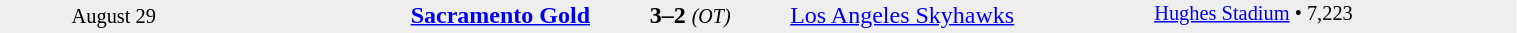<table style="width:80%; background:#eee;" cellspacing="0">
<tr>
<td rowspan="3" style="text-align:center; font-size:85%; width:15%;">August 29</td>
<td style="width:24%; text-align:right;"><strong><a href='#'>Sacramento Gold</a></strong></td>
<td style="text-align:center; width:13%;"><strong>3–2</strong> <small><em>(OT)</em></small></td>
<td width=24%><a href='#'>Los Angeles Skyhawks</a></td>
<td rowspan="3" style="font-size:85%; vertical-align:top;"><a href='#'>Hughes Stadium</a> • 7,223</td>
</tr>
<tr style=font-size:85%>
<td align=right valign=top></td>
<td valign=top></td>
<td align=left valign=top></td>
</tr>
</table>
